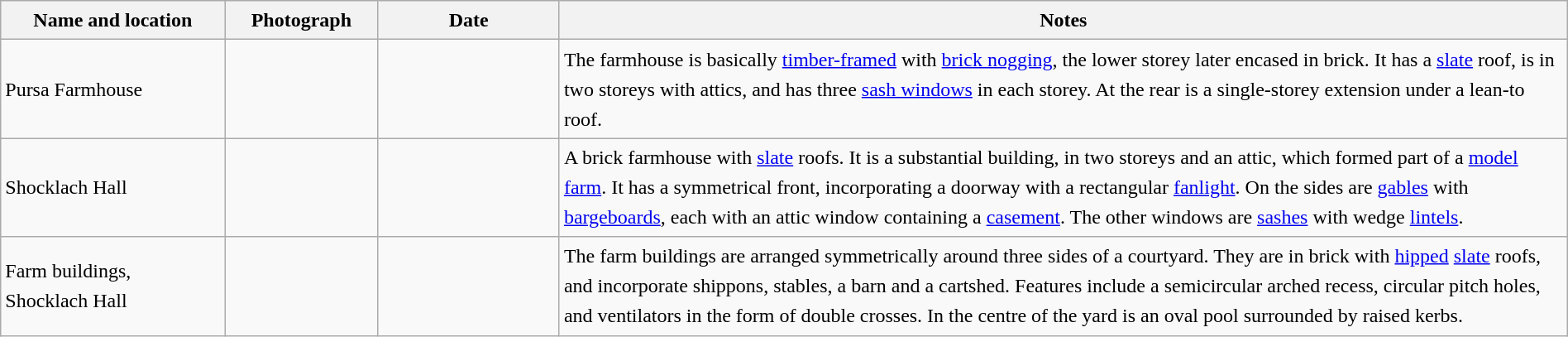<table class="wikitable sortable plainrowheaders" style="width:100%;border:0px;text-align:left;line-height:150%;">
<tr>
<th scope="col"  style="width:150px">Name and location</th>
<th scope="col"  style="width:100px" class="unsortable">Photograph</th>
<th scope="col"  style="width:120px">Date</th>
<th scope="col"  style="width:700px" class="unsortable">Notes</th>
</tr>
<tr>
<td>Pursa Farmhouse<br><small></small></td>
<td></td>
<td align="center"></td>
<td>The farmhouse is basically <a href='#'>timber-framed</a> with <a href='#'>brick nogging</a>, the lower storey later encased in brick.  It has a <a href='#'>slate</a> roof, is in two storeys with attics, and has three <a href='#'>sash windows</a> in each storey.  At the rear is a single-storey extension under a lean-to roof.</td>
</tr>
<tr>
<td>Shocklach Hall<br><small></small></td>
<td></td>
<td align="center"></td>
<td>A brick farmhouse with <a href='#'>slate</a> roofs.  It is a substantial building, in two storeys and an attic, which formed part of a <a href='#'>model farm</a>.  It has a symmetrical front, incorporating a doorway with a rectangular <a href='#'>fanlight</a>.  On the sides are <a href='#'>gables</a> with <a href='#'>bargeboards</a>, each with an attic window containing a <a href='#'>casement</a>.  The other windows are <a href='#'>sashes</a> with wedge <a href='#'>lintels</a>.</td>
</tr>
<tr>
<td>Farm buildings,<br>Shocklach Hall<br><small></small></td>
<td></td>
<td align="center"></td>
<td>The farm buildings are arranged symmetrically around three sides of a courtyard.  They are in brick with <a href='#'>hipped</a> <a href='#'>slate</a> roofs, and incorporate shippons, stables, a barn and a cartshed.  Features include a semicircular arched recess, circular pitch holes, and ventilators in the form of double crosses.  In the centre of the yard is an oval pool surrounded by raised kerbs.</td>
</tr>
<tr>
</tr>
</table>
